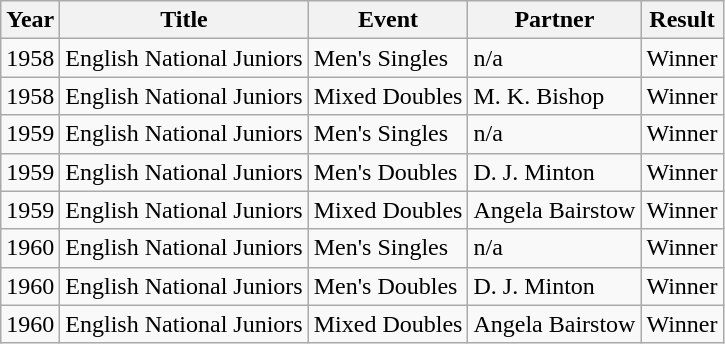<table class="wikitable sortable mw-collapsible">
<tr>
<th>Year</th>
<th>Title</th>
<th>Event</th>
<th>Partner</th>
<th>Result</th>
</tr>
<tr>
<td>1958</td>
<td>English National Juniors</td>
<td>Men's Singles</td>
<td>n/a</td>
<td>Winner</td>
</tr>
<tr>
<td>1958</td>
<td>English National Juniors</td>
<td>Mixed Doubles</td>
<td>M. K. Bishop</td>
<td>Winner</td>
</tr>
<tr>
<td>1959</td>
<td>English National Juniors</td>
<td>Men's Singles</td>
<td>n/a</td>
<td>Winner</td>
</tr>
<tr>
<td>1959</td>
<td>English National Juniors</td>
<td>Men's Doubles</td>
<td>D. J. Minton</td>
<td>Winner</td>
</tr>
<tr>
<td>1959</td>
<td>English National Juniors</td>
<td>Mixed Doubles</td>
<td>Angela Bairstow</td>
<td>Winner</td>
</tr>
<tr>
<td>1960</td>
<td>English National Juniors</td>
<td>Men's Singles</td>
<td>n/a</td>
<td>Winner</td>
</tr>
<tr>
<td>1960</td>
<td>English National Juniors</td>
<td>Men's Doubles</td>
<td>D. J. Minton</td>
<td>Winner</td>
</tr>
<tr>
<td>1960</td>
<td>English National Juniors</td>
<td>Mixed Doubles</td>
<td>Angela Bairstow</td>
<td>Winner</td>
</tr>
</table>
